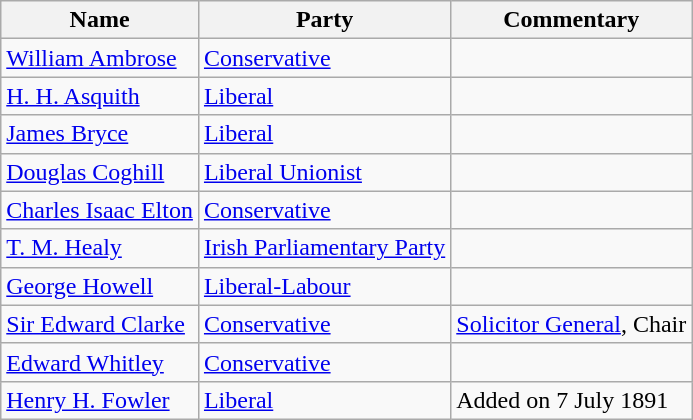<table class="wikitable">
<tr>
<th>Name</th>
<th>Party</th>
<th>Commentary</th>
</tr>
<tr>
<td><a href='#'>William Ambrose</a> </td>
<td><a href='#'>Conservative</a></td>
<td></td>
</tr>
<tr>
<td><a href='#'>H. H. Asquith</a> </td>
<td><a href='#'>Liberal</a></td>
<td></td>
</tr>
<tr>
<td><a href='#'>James Bryce</a> </td>
<td><a href='#'>Liberal</a></td>
<td></td>
</tr>
<tr>
<td><a href='#'>Douglas Coghill</a> </td>
<td><a href='#'>Liberal Unionist</a></td>
<td></td>
</tr>
<tr>
<td><a href='#'>Charles Isaac Elton</a> </td>
<td><a href='#'>Conservative</a></td>
<td></td>
</tr>
<tr>
<td><a href='#'>T. M. Healy</a> </td>
<td><a href='#'>Irish Parliamentary Party</a></td>
<td></td>
</tr>
<tr>
<td><a href='#'>George Howell</a> </td>
<td><a href='#'>Liberal-Labour</a></td>
<td></td>
</tr>
<tr>
<td><a href='#'>Sir Edward Clarke</a> </td>
<td><a href='#'>Conservative</a></td>
<td><a href='#'>Solicitor General</a>, Chair</td>
</tr>
<tr>
<td><a href='#'>Edward Whitley</a> </td>
<td><a href='#'>Conservative</a></td>
<td></td>
</tr>
<tr>
<td><a href='#'>Henry H. Fowler</a></td>
<td><a href='#'>Liberal</a></td>
<td>Added on 7 July 1891</td>
</tr>
</table>
